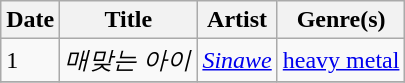<table class="wikitable" style="text-align: left;">
<tr>
<th>Date</th>
<th>Title</th>
<th>Artist</th>
<th>Genre(s)</th>
</tr>
<tr>
<td>1</td>
<td><em>매맞는 아이</em></td>
<td><em><a href='#'>Sinawe</a></em></td>
<td><a href='#'>heavy metal</a></td>
</tr>
<tr>
</tr>
</table>
